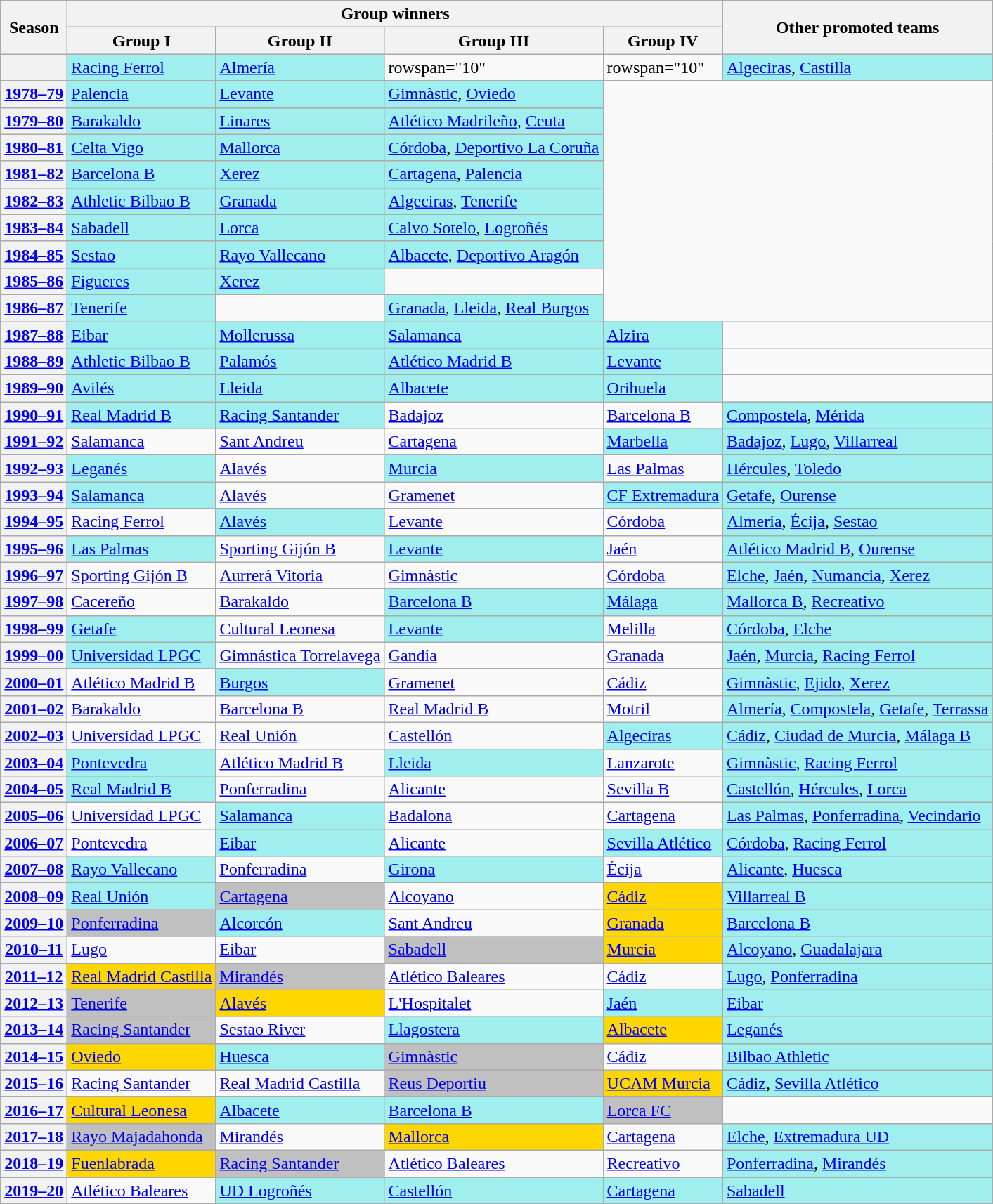<table class="wikitable">
<tr>
<th rowspan="2">Season</th>
<th colspan="4">Group winners</th>
<th rowspan="2">Other promoted teams</th>
</tr>
<tr>
<th>Group I</th>
<th>Group II</th>
<th>Group III</th>
<th>Group IV</th>
</tr>
<tr>
<th></th>
<td bgcolor=#9fefef><a href='#'>Racing Ferrol</a></td>
<td bgcolor=#9fefef><a href='#'>Almería</a></td>
<td>rowspan="10" </td>
<td>rowspan="10" </td>
<td bgcolor=#9fefef><a href='#'>Algeciras</a>, <a href='#'>Castilla</a></td>
</tr>
<tr>
<th><a href='#'>1978–79</a></th>
<td bgcolor=#9fefef><a href='#'>Palencia</a></td>
<td bgcolor=#9fefef><a href='#'>Levante</a></td>
<td bgcolor=#9fefef><a href='#'>Gimnàstic</a>, <a href='#'>Oviedo</a></td>
</tr>
<tr>
<th><a href='#'>1979–80</a></th>
<td bgcolor=#9fefef><a href='#'>Barakaldo</a></td>
<td bgcolor=#9fefef><a href='#'>Linares</a></td>
<td bgcolor=#9fefef><a href='#'>Atlético Madrileño</a>, <a href='#'>Ceuta</a></td>
</tr>
<tr>
<th><a href='#'>1980–81</a></th>
<td bgcolor=#9fefef><a href='#'>Celta Vigo</a></td>
<td bgcolor=#9fefef><a href='#'>Mallorca</a></td>
<td bgcolor=#9fefef><a href='#'>Córdoba</a>, <a href='#'>Deportivo La Coruña</a></td>
</tr>
<tr>
<th><a href='#'>1981–82</a></th>
<td bgcolor=#9fefef><a href='#'>Barcelona B</a></td>
<td bgcolor=#9fefef><a href='#'>Xerez</a></td>
<td bgcolor=#9fefef><a href='#'>Cartagena</a>, <a href='#'>Palencia</a></td>
</tr>
<tr>
<th><a href='#'>1982–83</a></th>
<td bgcolor=#9fefef><a href='#'>Athletic Bilbao B</a></td>
<td bgcolor=#9fefef><a href='#'>Granada</a></td>
<td bgcolor=#9fefef><a href='#'>Algeciras</a>, <a href='#'>Tenerife</a></td>
</tr>
<tr>
<th><a href='#'>1983–84</a></th>
<td bgcolor=#9fefef><a href='#'>Sabadell</a></td>
<td bgcolor=#9fefef><a href='#'>Lorca</a></td>
<td bgcolor=#9fefef><a href='#'>Calvo Sotelo</a>, <a href='#'>Logroñés</a></td>
</tr>
<tr>
<th><a href='#'>1984–85</a></th>
<td bgcolor=#9fefef><a href='#'>Sestao</a></td>
<td bgcolor=#9fefef><a href='#'>Rayo Vallecano</a></td>
<td bgcolor=#9fefef><a href='#'>Albacete</a>, <a href='#'>Deportivo Aragón</a></td>
</tr>
<tr>
<th><a href='#'>1985–86</a></th>
<td bgcolor=#9fefef><a href='#'>Figueres</a></td>
<td bgcolor=#9fefef><a href='#'>Xerez</a></td>
<td></td>
</tr>
<tr>
<th><a href='#'>1986–87</a></th>
<td bgcolor=#9fefef><a href='#'>Tenerife</a></td>
<td></td>
<td bgcolor=#9fefef><a href='#'>Granada</a>, <a href='#'>Lleida</a>, <a href='#'>Real Burgos</a></td>
</tr>
<tr>
<th><a href='#'>1987–88</a></th>
<td bgcolor=#9fefef><a href='#'>Eibar</a></td>
<td bgcolor=#9fefef><a href='#'>Mollerussa</a></td>
<td bgcolor=#9fefef><a href='#'>Salamanca</a></td>
<td bgcolor=#9fefef><a href='#'>Alzira</a></td>
<td></td>
</tr>
<tr>
<th><a href='#'>1988–89</a></th>
<td bgcolor=#9fefef><a href='#'>Athletic Bilbao B</a></td>
<td bgcolor=#9fefef><a href='#'>Palamós</a></td>
<td bgcolor=#9fefef><a href='#'>Atlético Madrid B</a></td>
<td bgcolor=#9fefef><a href='#'>Levante</a></td>
<td></td>
</tr>
<tr>
<th><a href='#'>1989–90</a></th>
<td bgcolor=#9fefef><a href='#'>Avilés</a></td>
<td bgcolor=#9fefef><a href='#'>Lleida</a></td>
<td bgcolor=#9fefef><a href='#'>Albacete</a></td>
<td bgcolor=#9fefef><a href='#'>Orihuela</a></td>
<td></td>
</tr>
<tr>
<th><a href='#'>1990–91</a></th>
<td bgcolor=#9fefef><a href='#'>Real Madrid B</a></td>
<td bgcolor=#9fefef><a href='#'>Racing Santander</a></td>
<td><a href='#'>Badajoz</a></td>
<td><a href='#'>Barcelona B</a></td>
<td bgcolor=#9fefef><a href='#'>Compostela</a>, <a href='#'>Mérida</a></td>
</tr>
<tr>
<th><a href='#'>1991–92</a></th>
<td><a href='#'>Salamanca</a></td>
<td><a href='#'>Sant Andreu</a></td>
<td><a href='#'>Cartagena</a></td>
<td bgcolor=#9fefef><a href='#'>Marbella</a></td>
<td bgcolor=#9fefef><a href='#'>Badajoz</a>, <a href='#'>Lugo</a>, <a href='#'>Villarreal</a></td>
</tr>
<tr>
<th><a href='#'>1992–93</a></th>
<td bgcolor=#9fefef><a href='#'>Leganés</a></td>
<td><a href='#'>Alavés</a></td>
<td bgcolor=#9fefef><a href='#'>Murcia</a></td>
<td><a href='#'>Las Palmas</a></td>
<td bgcolor=#9fefef><a href='#'>Hércules</a>, <a href='#'>Toledo</a></td>
</tr>
<tr>
<th><a href='#'>1993–94</a></th>
<td bgcolor=#9fefef><a href='#'>Salamanca</a></td>
<td><a href='#'>Alavés</a></td>
<td><a href='#'>Gramenet</a></td>
<td bgcolor=#9fefef><a href='#'>CF Extremadura</a></td>
<td bgcolor=#9fefef><a href='#'>Getafe</a>, <a href='#'>Ourense</a></td>
</tr>
<tr>
<th><a href='#'>1994–95</a></th>
<td><a href='#'>Racing Ferrol</a></td>
<td bgcolor=#9fefef><a href='#'>Alavés</a></td>
<td><a href='#'>Levante</a></td>
<td><a href='#'>Córdoba</a></td>
<td bgcolor=#9fefef><a href='#'>Almería</a>, <a href='#'>Écija</a>, <a href='#'>Sestao</a></td>
</tr>
<tr>
<th><a href='#'>1995–96</a></th>
<td bgcolor=#9fefef><a href='#'>Las Palmas</a></td>
<td><a href='#'>Sporting Gijón B</a></td>
<td bgcolor=#9fefef><a href='#'>Levante</a></td>
<td><a href='#'>Jaén</a></td>
<td bgcolor=#9fefef><a href='#'>Atlético Madrid B</a>, <a href='#'>Ourense</a></td>
</tr>
<tr>
<th><a href='#'>1996–97</a></th>
<td><a href='#'>Sporting Gijón B</a></td>
<td><a href='#'>Aurrerá Vitoria</a></td>
<td><a href='#'>Gimnàstic</a></td>
<td><a href='#'>Córdoba</a></td>
<td bgcolor=#9fefef><a href='#'>Elche</a>, <a href='#'>Jaén</a>, <a href='#'>Numancia</a>, <a href='#'>Xerez</a></td>
</tr>
<tr>
<th><a href='#'>1997–98</a></th>
<td><a href='#'>Cacereño</a></td>
<td><a href='#'>Barakaldo</a></td>
<td bgcolor=#9fefef><a href='#'>Barcelona B</a></td>
<td bgcolor=#9fefef><a href='#'>Málaga</a></td>
<td bgcolor=#9fefef><a href='#'>Mallorca B</a>, <a href='#'>Recreativo</a></td>
</tr>
<tr>
<th><a href='#'>1998–99</a></th>
<td bgcolor=#9fefef><a href='#'>Getafe</a></td>
<td><a href='#'>Cultural Leonesa</a></td>
<td bgcolor=#9fefef><a href='#'>Levante</a></td>
<td><a href='#'>Melilla</a></td>
<td bgcolor=#9fefef><a href='#'>Córdoba</a>, <a href='#'>Elche</a></td>
</tr>
<tr>
<th><a href='#'>1999–00</a></th>
<td bgcolor=#9fefef><a href='#'>Universidad LPGC</a></td>
<td><a href='#'>Gimnástica Torrelavega</a></td>
<td><a href='#'>Gandía</a></td>
<td><a href='#'>Granada</a></td>
<td bgcolor=#9fefef><a href='#'>Jaén</a>, <a href='#'>Murcia</a>, <a href='#'>Racing Ferrol</a></td>
</tr>
<tr>
<th><a href='#'>2000–01</a></th>
<td><a href='#'>Atlético Madrid B</a></td>
<td bgcolor=#9fefef><a href='#'>Burgos</a></td>
<td><a href='#'>Gramenet</a></td>
<td><a href='#'>Cádiz</a></td>
<td bgcolor=#9fefef><a href='#'>Gimnàstic</a>, <a href='#'>Ejido</a>, <a href='#'>Xerez</a></td>
</tr>
<tr>
<th><a href='#'>2001–02</a></th>
<td><a href='#'>Barakaldo</a></td>
<td><a href='#'>Barcelona B</a></td>
<td><a href='#'>Real Madrid B</a></td>
<td><a href='#'>Motril</a></td>
<td bgcolor=#9fefef><a href='#'>Almería</a>, <a href='#'>Compostela</a>, <a href='#'>Getafe</a>, <a href='#'>Terrassa</a></td>
</tr>
<tr>
<th><a href='#'>2002–03</a></th>
<td><a href='#'>Universidad LPGC</a></td>
<td><a href='#'>Real Unión</a></td>
<td><a href='#'>Castellón</a></td>
<td bgcolor=#9fefef><a href='#'>Algeciras</a></td>
<td bgcolor=#9fefef><a href='#'>Cádiz</a>, <a href='#'>Ciudad de Murcia</a>, <a href='#'>Málaga B</a></td>
</tr>
<tr>
<th><a href='#'>2003–04</a></th>
<td bgcolor=#9fefef><a href='#'>Pontevedra</a></td>
<td><a href='#'>Atlético Madrid B</a></td>
<td bgcolor=#9fefef><a href='#'>Lleida</a></td>
<td><a href='#'>Lanzarote</a></td>
<td bgcolor=#9fefef><a href='#'>Gimnàstic</a>, <a href='#'>Racing Ferrol</a></td>
</tr>
<tr>
<th><a href='#'>2004–05</a></th>
<td bgcolor=#9fefef><a href='#'>Real Madrid B</a></td>
<td><a href='#'>Ponferradina</a></td>
<td><a href='#'>Alicante</a></td>
<td><a href='#'>Sevilla B</a></td>
<td bgcolor=#9fefef><a href='#'>Castellón</a>, <a href='#'>Hércules</a>, <a href='#'>Lorca</a></td>
</tr>
<tr>
<th><a href='#'>2005–06</a></th>
<td><a href='#'>Universidad LPGC</a></td>
<td bgcolor=#9fefef><a href='#'>Salamanca</a></td>
<td><a href='#'>Badalona</a></td>
<td><a href='#'>Cartagena</a></td>
<td bgcolor=#9fefef><a href='#'>Las Palmas</a>, <a href='#'>Ponferradina</a>, <a href='#'>Vecindario</a></td>
</tr>
<tr>
<th><a href='#'>2006–07</a></th>
<td><a href='#'>Pontevedra</a></td>
<td bgcolor=#9fefef><a href='#'>Eibar</a></td>
<td><a href='#'>Alicante</a></td>
<td bgcolor=#9fefef><a href='#'>Sevilla Atlético</a></td>
<td bgcolor=#9fefef><a href='#'>Córdoba</a>, <a href='#'>Racing Ferrol</a></td>
</tr>
<tr>
<th><a href='#'>2007–08</a></th>
<td bgcolor=#9fefef><a href='#'>Rayo Vallecano</a></td>
<td><a href='#'>Ponferradina</a></td>
<td bgcolor=#9fefef><a href='#'>Girona</a></td>
<td><a href='#'>Écija</a></td>
<td bgcolor=#9fefef><a href='#'>Alicante</a>, <a href='#'>Huesca</a></td>
</tr>
<tr>
<th><a href='#'>2008–09</a></th>
<td bgcolor=#9fefef><a href='#'>Real Unión</a></td>
<td bgcolor=silver><a href='#'>Cartagena</a></td>
<td><a href='#'>Alcoyano</a></td>
<td bgcolor=gold><a href='#'>Cádiz</a></td>
<td bgcolor=#9fefef><a href='#'>Villarreal B</a></td>
</tr>
<tr>
<th><a href='#'>2009–10</a></th>
<td bgcolor=silver><a href='#'>Ponferradina</a></td>
<td bgcolor=#9fefef><a href='#'>Alcorcón</a></td>
<td><a href='#'>Sant Andreu</a></td>
<td bgcolor=gold><a href='#'>Granada</a></td>
<td bgcolor=#9fefef><a href='#'>Barcelona B</a></td>
</tr>
<tr>
<th><a href='#'>2010–11</a></th>
<td><a href='#'>Lugo</a></td>
<td><a href='#'>Eibar</a></td>
<td bgcolor=silver><a href='#'>Sabadell</a></td>
<td bgcolor=gold><a href='#'>Murcia</a></td>
<td bgcolor=#9fefef><a href='#'>Alcoyano</a>, <a href='#'>Guadalajara</a></td>
</tr>
<tr>
<th><a href='#'>2011–12</a></th>
<td bgcolor=gold><a href='#'>Real Madrid Castilla</a></td>
<td bgcolor=silver><a href='#'>Mirandés</a></td>
<td><a href='#'>Atlético Baleares</a></td>
<td><a href='#'>Cádiz</a></td>
<td bgcolor=#9fefef><a href='#'>Lugo</a>, <a href='#'>Ponferradina</a></td>
</tr>
<tr>
<th><a href='#'>2012–13</a></th>
<td bgcolor=silver><a href='#'>Tenerife</a></td>
<td bgcolor=gold><a href='#'>Alavés</a></td>
<td><a href='#'>L'Hospitalet</a></td>
<td bgcolor=#9fefef><a href='#'>Jaén</a></td>
<td bgcolor=#9fefef><a href='#'>Eibar</a></td>
</tr>
<tr>
<th><a href='#'>2013–14</a></th>
<td bgcolor=silver><a href='#'>Racing Santander</a></td>
<td><a href='#'>Sestao River</a></td>
<td bgcolor=#9fefef><a href='#'>Llagostera</a></td>
<td bgcolor=gold><a href='#'>Albacete</a></td>
<td bgcolor=#9fefef><a href='#'>Leganés</a></td>
</tr>
<tr>
<th><a href='#'>2014–15</a></th>
<td bgcolor=gold><a href='#'>Oviedo</a></td>
<td bgcolor=#9fefef><a href='#'>Huesca</a></td>
<td bgcolor=silver><a href='#'>Gimnàstic</a></td>
<td><a href='#'>Cádiz</a></td>
<td bgcolor=#9fefef><a href='#'>Bilbao Athletic</a></td>
</tr>
<tr>
<th><a href='#'>2015–16</a></th>
<td><a href='#'>Racing Santander</a></td>
<td><a href='#'>Real Madrid Castilla</a></td>
<td bgcolor=silver><a href='#'>Reus Deportiu</a></td>
<td bgcolor=gold><a href='#'>UCAM Murcia</a></td>
<td bgcolor=#9fefef><a href='#'>Cádiz</a>, <a href='#'>Sevilla Atlético</a></td>
</tr>
<tr>
<th><a href='#'>2016–17</a></th>
<td bgcolor=gold><a href='#'>Cultural Leonesa</a></td>
<td bgcolor=#9fefef><a href='#'>Albacete</a></td>
<td bgcolor=#9fefef><a href='#'>Barcelona B</a></td>
<td bgcolor=silver><a href='#'>Lorca FC</a></td>
<td></td>
</tr>
<tr>
<th><a href='#'>2017–18</a></th>
<td bgcolor=silver><a href='#'>Rayo Majadahonda</a></td>
<td><a href='#'>Mirandés</a></td>
<td bgcolor=gold><a href='#'>Mallorca</a></td>
<td><a href='#'>Cartagena</a></td>
<td bgcolor=#9fefef><a href='#'>Elche</a>, <a href='#'>Extremadura UD</a></td>
</tr>
<tr>
<th><a href='#'>2018–19</a></th>
<td bgcolor=gold><a href='#'>Fuenlabrada</a></td>
<td bgcolor=silver><a href='#'>Racing Santander</a></td>
<td><a href='#'>Atlético Baleares</a></td>
<td><a href='#'>Recreativo</a></td>
<td bgcolor=#9fefef><a href='#'>Ponferradina</a>, <a href='#'>Mirandés</a></td>
</tr>
<tr>
<th><a href='#'>2019–20</a></th>
<td><a href='#'>Atlético Baleares</a></td>
<td bgcolor=#9fefef><a href='#'>UD Logroñés</a></td>
<td bgcolor=#9fefef><a href='#'>Castellón</a></td>
<td bgcolor=#9fefef><a href='#'>Cartagena</a></td>
<td bgcolor=#9fefef><a href='#'>Sabadell</a></td>
</tr>
</table>
